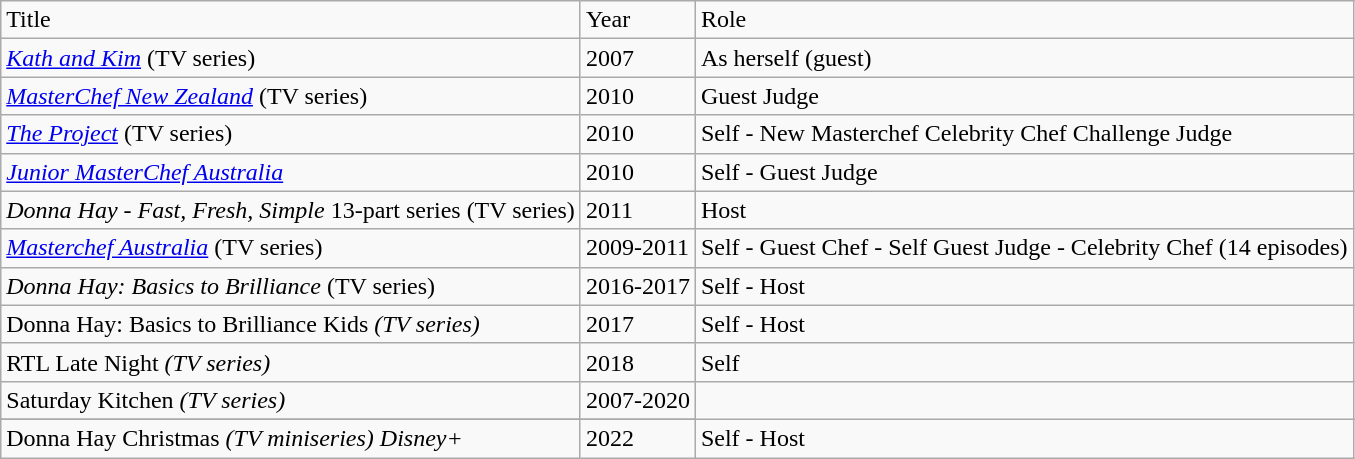<table class="wikitable">
<tr>
<td>Title</td>
<td>Year</td>
<td>Role</td>
</tr>
<tr>
<td><em><a href='#'>Kath and Kim</a></em> (TV series)</td>
<td>2007</td>
<td>As herself (guest)</td>
</tr>
<tr>
<td><em><a href='#'>MasterChef New Zealand</a></em> (TV series)</td>
<td>2010</td>
<td>Guest Judge</td>
</tr>
<tr>
<td><em><a href='#'>The Project</a></em> (TV series)</td>
<td>2010</td>
<td>Self - New Masterchef Celebrity Chef Challenge Judge</td>
</tr>
<tr>
<td><em><a href='#'>Junior MasterChef Australia</a></em></td>
<td>2010</td>
<td>Self - Guest Judge</td>
</tr>
<tr>
<td><em>Donna Hay - Fast, Fresh, Simple</em> 13-part series (TV series)</td>
<td>2011</td>
<td>Host</td>
</tr>
<tr>
<td><em><a href='#'>Masterchef Australia</a></em> (TV series)</td>
<td>2009-2011</td>
<td>Self - Guest Chef -  Self Guest Judge - Celebrity Chef (14 episodes)</td>
</tr>
<tr>
<td><em>Donna Hay: Basics to Brilliance</em>  (TV series)</td>
<td>2016-2017</td>
<td>Self - Host</td>
</tr>
<tr>
<td>Donna Hay: Basics to Brilliance Kids<em> (TV series)</td>
<td>2017</td>
<td>Self - Host</td>
</tr>
<tr>
<td></em>RTL Late Night<em> (TV series)</td>
<td>2018</td>
<td>Self</td>
</tr>
<tr>
<td></em>Saturday Kitchen<em> (TV series)</td>
<td>2007-2020</td>
</tr>
<tr>
</tr>
<tr>
<td></em>Donna Hay Christmas<em> (TV miniseries) Disney+</td>
<td>2022</td>
<td>Self  - Host</td>
</tr>
</table>
